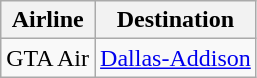<table class="wikitable">
<tr>
<th>Airline</th>
<th>Destination</th>
</tr>
<tr>
<td>GTA Air</td>
<td><a href='#'>Dallas-Addison</a></td>
</tr>
</table>
